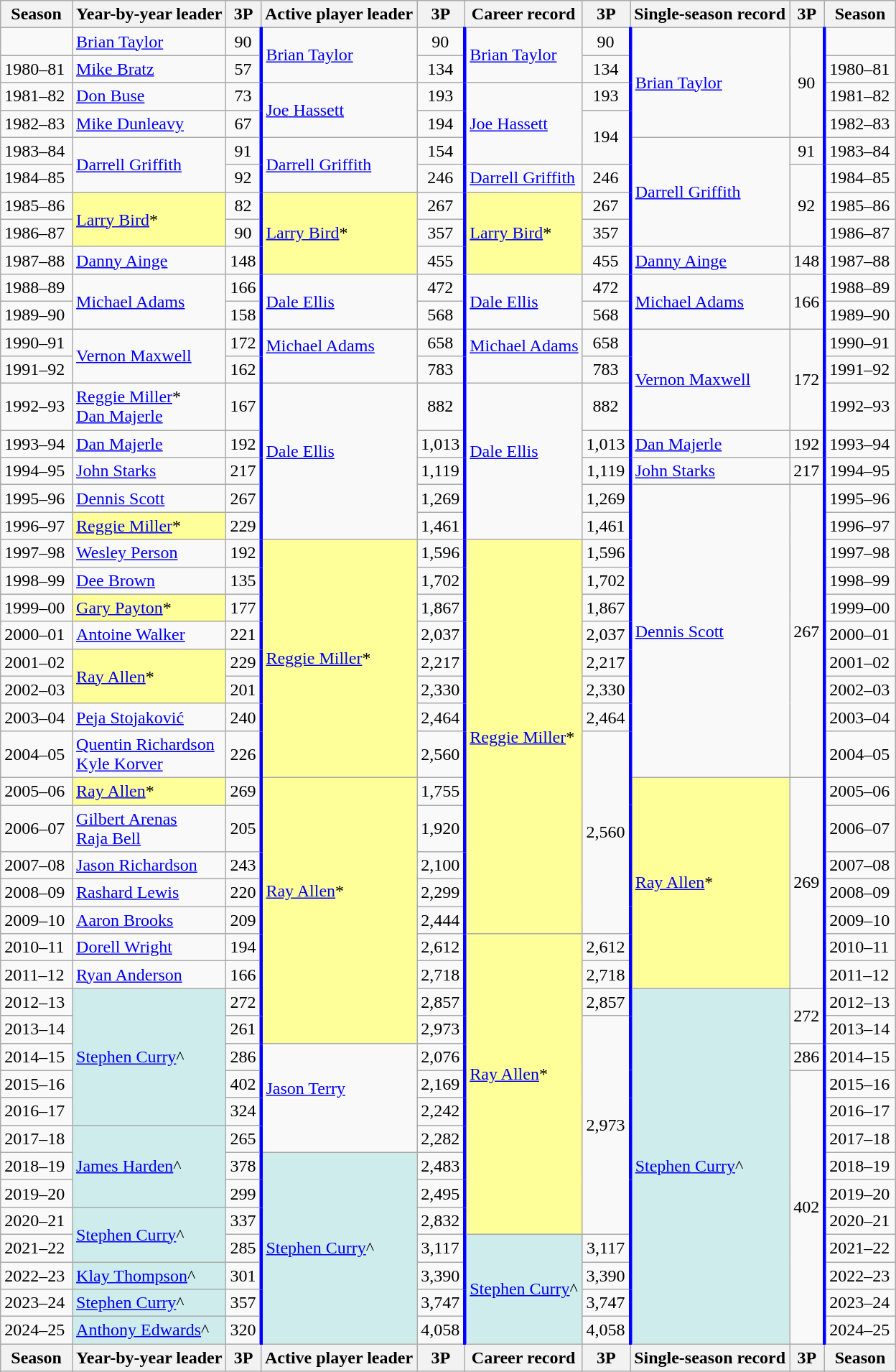<table class="wikitable">
<tr>
<th width=8%>Season</th>
<th>Year-by-year leader</th>
<th>3P</th>
<th>Active player leader</th>
<th>3P</th>
<th>Career record</th>
<th>3P</th>
<th>Single-season record</th>
<th>3P</th>
<th width=8%>Season</th>
</tr>
<tr>
<td></td>
<td><a href='#'>Brian Taylor</a></td>
<td style="text-align:center; border-right: solid blue">90</td>
<td rowspan=2><a href='#'>Brian Taylor</a></td>
<td style="text-align:center; border-right: solid blue">90</td>
<td rowspan=2><a href='#'>Brian Taylor</a></td>
<td style="text-align:center; border-right: solid blue">90</td>
<td rowspan=4><a href='#'>Brian Taylor</a></td>
<td rowspan=4 align=center style="border-right: solid blue">90</td>
<td></td>
</tr>
<tr>
<td>1980–81</td>
<td><a href='#'>Mike Bratz</a></td>
<td style="text-align:center; border-right: solid blue">57</td>
<td style="text-align:center; border-right: solid blue">134</td>
<td align=center style="border-right: solid blue">134</td>
<td>1980–81</td>
</tr>
<tr>
<td>1981–82</td>
<td><a href='#'>Don Buse</a></td>
<td align=center style="border-right: solid blue">73</td>
<td rowspan=2><a href='#'>Joe Hassett</a></td>
<td align=center style="border-right: solid blue">193</td>
<td rowspan=3><a href='#'>Joe Hassett</a></td>
<td align=center style="border-right: solid blue">193</td>
<td>1981–82</td>
</tr>
<tr>
<td>1982–83</td>
<td><a href='#'>Mike Dunleavy</a></td>
<td align=center style="border-right: solid blue">67</td>
<td align=center style="border-right: solid blue">194</td>
<td rowspan=2 align=center style="border-right: solid blue">194</td>
<td>1982–83</td>
</tr>
<tr>
<td>1983–84</td>
<td rowspan=2><a href='#'>Darrell Griffith</a></td>
<td align=center style="border-right: solid blue">91</td>
<td rowspan=2><a href='#'>Darrell Griffith</a></td>
<td align=center style="border-right: solid blue">154</td>
<td rowspan=4><a href='#'>Darrell Griffith</a></td>
<td align=center style="border-right: solid blue">91</td>
<td>1983–84</td>
</tr>
<tr>
<td>1984–85</td>
<td align=center style="border-right: solid blue">92</td>
<td align=center style="border-right: solid blue">246</td>
<td><a href='#'>Darrell Griffith</a></td>
<td align=center style="border-right: solid blue">246</td>
<td rowspan=3 align=center style="border-right: solid blue">92</td>
<td>1984–85</td>
</tr>
<tr>
<td>1985–86</td>
<td rowspan=2 bgcolor="#FFFF99"><a href='#'>Larry Bird</a>*</td>
<td align=center style="border-right: solid blue">82</td>
<td rowspan=3 bgcolor="#FFFF99"><a href='#'>Larry Bird</a>*</td>
<td align=center style="border-right: solid blue">267</td>
<td rowspan=3 bgcolor="#FFFF99"><a href='#'>Larry Bird</a>*</td>
<td align=center style="border-right: solid blue">267</td>
<td>1985–86</td>
</tr>
<tr>
<td>1986–87</td>
<td align=center style="border-right: solid blue">90</td>
<td align=center style="border-right: solid blue">357</td>
<td align=center style="border-right: solid blue">357</td>
<td>1986–87</td>
</tr>
<tr>
<td>1987–88</td>
<td><a href='#'>Danny Ainge</a></td>
<td align=center style="border-right: solid blue">148</td>
<td align=center style="border-right: solid blue">455</td>
<td align=center style="border-right: solid blue">455</td>
<td><a href='#'>Danny Ainge</a></td>
<td align=center style="border-right: solid blue">148</td>
<td>1987–88</td>
</tr>
<tr>
<td>1988–89</td>
<td rowspan=2><a href='#'>Michael Adams</a></td>
<td align=center style="border-right: solid blue">166</td>
<td rowspan=2><a href='#'>Dale Ellis</a></td>
<td align=center style="border-right: solid blue">472</td>
<td rowspan=2><a href='#'>Dale Ellis</a></td>
<td align=center style="border-right: solid blue">472</td>
<td rowspan=2><a href='#'>Michael Adams</a></td>
<td rowspan=2 align=center style="border-right: solid blue">166</td>
<td>1988–89</td>
</tr>
<tr>
<td>1989–90</td>
<td align=center style="border-right: solid blue">158</td>
<td align=center style="border-right: solid blue">568</td>
<td align=center style="border-right: solid blue">568</td>
<td>1989–90</td>
</tr>
<tr>
<td>1990–91</td>
<td rowspan=2><a href='#'>Vernon Maxwell</a></td>
<td align=center style="border-right: solid blue">172</td>
<td rowspan=2><a href='#'>Michael Adams</a><br><br></td>
<td align=center style="border-right: solid blue">658</td>
<td rowspan=2><a href='#'>Michael Adams</a><br><br></td>
<td align=center style="border-right: solid blue">658</td>
<td rowspan=3><a href='#'>Vernon Maxwell</a></td>
<td rowspan=3 align=center style="border-right: solid blue">172</td>
<td>1990–91</td>
</tr>
<tr>
<td>1991–92</td>
<td align=center style="border-right: solid blue">162</td>
<td align=center style="border-right: solid blue">783</td>
<td align=center style="border-right: solid blue">783</td>
<td>1991–92</td>
</tr>
<tr>
<td>1992–93</td>
<td><div><a href='#'>Reggie Miller</a>*</div><a href='#'>Dan Majerle</a></td>
<td align=center style="border-right: solid blue">167</td>
<td rowspan=5><a href='#'>Dale Ellis</a><br><br></td>
<td align=center style="border-right: solid blue">882</td>
<td rowspan=5><a href='#'>Dale Ellis</a><br><br></td>
<td align=center style="border-right: solid blue">882</td>
<td>1992–93</td>
</tr>
<tr>
<td>1993–94</td>
<td><a href='#'>Dan Majerle</a></td>
<td align=center style="border-right: solid blue">192</td>
<td align=center style="border-right: solid blue">1,013</td>
<td align=center style="border-right: solid blue">1,013</td>
<td><a href='#'>Dan Majerle</a></td>
<td align=center style="border-right: solid blue">192</td>
<td>1993–94</td>
</tr>
<tr>
<td>1994–95</td>
<td><a href='#'>John Starks</a></td>
<td align=center style="border-right: solid blue">217</td>
<td align=center style="border-right: solid blue">1,119</td>
<td align=center style="border-right: solid blue">1,119</td>
<td><a href='#'>John Starks</a></td>
<td align=center style="border-right: solid blue">217</td>
<td>1994–95</td>
</tr>
<tr>
<td>1995–96</td>
<td><a href='#'>Dennis Scott</a></td>
<td align=center style="border-right: solid blue">267</td>
<td align=center style="border-right: solid blue">1,269</td>
<td align=center style="border-right: solid blue">1,269</td>
<td rowspan=10><a href='#'>Dennis Scott</a></td>
<td rowspan=10 align=center style="border-right: solid blue">267</td>
<td>1995–96</td>
</tr>
<tr>
<td>1996–97</td>
<td bgcolor="#FFFF99"><a href='#'>Reggie Miller</a>*</td>
<td align=center style="border-right: solid blue">229</td>
<td align=center style="border-right: solid blue">1,461</td>
<td align=center style="border-right: solid blue">1,461</td>
<td>1996–97</td>
</tr>
<tr>
<td>1997–98</td>
<td><a href='#'>Wesley Person</a></td>
<td align=center style="border-right: solid blue">192</td>
<td rowspan=8 bgcolor="#FFFF99"><a href='#'>Reggie Miller</a>*</td>
<td align=center style="border-right: solid blue">1,596</td>
<td rowspan=13 bgcolor="#FFFF99"><a href='#'>Reggie Miller</a>*</td>
<td align=center style="border-right: solid blue">1,596</td>
<td>1997–98</td>
</tr>
<tr>
<td>1998–99</td>
<td><a href='#'>Dee Brown</a></td>
<td align=center style="border-right: solid blue">135</td>
<td align=center style="border-right: solid blue">1,702</td>
<td align=center style="border-right: solid blue">1,702</td>
<td>1998–99</td>
</tr>
<tr>
<td>1999–00</td>
<td bgcolor="#FFFF99"><a href='#'>Gary Payton</a>*</td>
<td align=center style="border-right: solid blue">177</td>
<td align=center style="border-right: solid blue">1,867</td>
<td align=center style="border-right: solid blue">1,867</td>
<td>1999–00</td>
</tr>
<tr>
<td>2000–01</td>
<td><a href='#'>Antoine Walker</a></td>
<td align=center style="border-right: solid blue">221</td>
<td align=center style="border-right: solid blue">2,037</td>
<td align=center style="border-right: solid blue">2,037</td>
<td>2000–01</td>
</tr>
<tr>
<td>2001–02</td>
<td rowspan=2 bgcolor="#FFFF99"><a href='#'>Ray Allen</a>*</td>
<td align=center style="border-right: solid blue">229</td>
<td align=center style="border-right: solid blue">2,217</td>
<td align=center style="border-right: solid blue">2,217</td>
<td>2001–02</td>
</tr>
<tr>
<td>2002–03</td>
<td align=center style="border-right: solid blue">201</td>
<td align=center style="border-right: solid blue">2,330</td>
<td align=center style="border-right: solid blue">2,330</td>
<td>2002–03</td>
</tr>
<tr>
<td>2003–04</td>
<td><a href='#'>Peja Stojaković</a></td>
<td align=center style="border-right: solid blue">240</td>
<td align=center style="border-right: solid blue">2,464</td>
<td align=center style="border-right: solid blue">2,464</td>
<td>2003–04</td>
</tr>
<tr>
<td>2004–05</td>
<td><a href='#'>Quentin Richardson</a><br><a href='#'>Kyle Korver</a></td>
<td align=center style="border-right: solid blue">226</td>
<td align=center style="border-right: solid blue">2,560</td>
<td rowspan=6 align=center style="border-right: solid blue">2,560</td>
<td>2004–05</td>
</tr>
<tr>
<td>2005–06</td>
<td bgcolor="#FFFF99"><a href='#'>Ray Allen</a>*</td>
<td align=center style="border-right: solid blue">269</td>
<td rowspan=9 bgcolor="#FFFF99"><a href='#'>Ray Allen</a>*<br><br><br></td>
<td align=center style="border-right: solid blue">1,755</td>
<td rowspan=7 bgcolor="#FFFF99"><a href='#'>Ray Allen</a>*</td>
<td rowspan=7 align=center style="border-right: solid blue">269</td>
<td>2005–06</td>
</tr>
<tr>
<td>2006–07</td>
<td><a href='#'>Gilbert Arenas</a><br><a href='#'>Raja Bell</a></td>
<td align=center style="border-right: solid blue">205</td>
<td align=center style="border-right: solid blue">1,920</td>
<td>2006–07</td>
</tr>
<tr>
<td>2007–08</td>
<td><a href='#'>Jason Richardson</a></td>
<td align=center style="border-right: solid blue">243</td>
<td align=center style="border-right: solid blue">2,100</td>
<td>2007–08</td>
</tr>
<tr>
<td>2008–09</td>
<td><a href='#'>Rashard Lewis</a></td>
<td align=center style="border-right: solid blue">220</td>
<td align=center style="border-right: solid blue">2,299</td>
<td>2008–09</td>
</tr>
<tr>
<td>2009–10</td>
<td><a href='#'>Aaron Brooks</a></td>
<td align=center style="border-right: solid blue">209</td>
<td align=center style="border-right: solid blue">2,444</td>
<td>2009–10</td>
</tr>
<tr>
<td>2010–11</td>
<td><a href='#'>Dorell Wright</a></td>
<td align=center style="border-right: solid blue">194</td>
<td align=center style="border-right: solid blue">2,612</td>
<td rowspan=11 bgcolor="#FFFF99"><a href='#'>Ray Allen</a>*<br><br></td>
<td align=center style="border-right: solid blue">2,612</td>
<td>2010–11</td>
</tr>
<tr>
<td>2011–12</td>
<td><a href='#'>Ryan Anderson</a></td>
<td align=center style="border-right: solid blue">166</td>
<td align=center style="border-right: solid blue">2,718</td>
<td align=center style="border-right: solid blue">2,718</td>
<td>2011–12</td>
</tr>
<tr>
<td>2012–13</td>
<td rowspan=5 bgcolor="#CFECEC"><a href='#'>Stephen Curry</a>^</td>
<td align=center style="border-right: solid blue">272</td>
<td align=center style="border-right: solid blue">2,857</td>
<td align=center style="border-right: solid blue">2,857</td>
<td rowspan=13 bgcolor="#CFECEC"><a href='#'>Stephen Curry</a>^</td>
<td rowspan=2 align=center style="border-right: solid blue">272</td>
<td>2012–13</td>
</tr>
<tr>
<td>2013–14</td>
<td align=center style="border-right: solid blue">261</td>
<td align=center style="border-right: solid blue">2,973</td>
<td rowspan=8 align=center style="border-right: solid blue">2,973</td>
<td>2013–14</td>
</tr>
<tr>
<td>2014–15</td>
<td align=center style="border-right: solid blue">286</td>
<td rowspan=4><a href='#'>Jason Terry</a><br><br></td>
<td align=center style="border-right: solid blue">2,076</td>
<td align=center style="border-right: solid blue">286</td>
<td>2014–15</td>
</tr>
<tr>
<td>2015–16</td>
<td align=center style="border-right: solid blue">402</td>
<td align=center style="border-right: solid blue">2,169</td>
<td align=center style="border-right: solid blue" rowspan=10>402</td>
<td>2015–16</td>
</tr>
<tr>
<td>2016–17</td>
<td align=center style="border-right: solid blue">324</td>
<td align="center" style="border-right: solid blue">2,242</td>
<td>2016–17</td>
</tr>
<tr>
<td>2017–18</td>
<td rowspan=3 bgcolor="#CFECEC"><a href='#'>James Harden</a>^</td>
<td align=center style="border-right: solid blue">265</td>
<td rowspan=1 align="center" style="border-right: solid blue">2,282</td>
<td>2017–18</td>
</tr>
<tr>
<td>2018–19</td>
<td align=center style="border-right: solid blue">378</td>
<td rowspan=7 bgcolor="#CFECEC"><a href='#'>Stephen Curry</a>^</td>
<td align=center style="border-right: solid blue">2,483</td>
<td>2018–19</td>
</tr>
<tr>
<td>2019–20</td>
<td align=center style="border-right: solid blue">299</td>
<td align=center style="border-right: solid blue">2,495</td>
<td>2019–20</td>
</tr>
<tr>
<td>2020–21</td>
<td rowspan=2 bgcolor="#CFECEC"><a href='#'>Stephen Curry</a>^</td>
<td align=center style="border-right: solid blue">337</td>
<td align="center" style="border-right: solid blue">2,832</td>
<td>2020–21</td>
</tr>
<tr>
<td>2021–22</td>
<td align=center style="border-right: solid blue">285</td>
<td align="center" style="border-right: solid blue">3,117</td>
<td bgcolor="#CFECEC" rowspan=4><a href='#'>Stephen Curry</a>^</td>
<td align="center" style="border-right: solid blue">3,117</td>
<td>2021–22</td>
</tr>
<tr>
<td>2022–23</td>
<td bgcolor="#CFECEC"><a href='#'>Klay Thompson</a>^</td>
<td align=center style="border-right: solid blue">301</td>
<td align="center" style="border-right: solid blue">3,390</td>
<td align="center" style="border-right: solid blue">3,390</td>
<td>2022–23</td>
</tr>
<tr>
<td>2023–24</td>
<td bgcolor="#CFECEC"><a href='#'>Stephen Curry</a>^</td>
<td align="center" style="border-right: solid blue">357</td>
<td align="center" style="border-right: solid blue">3,747</td>
<td align="center" style="border-right: solid blue">3,747</td>
<td>2023–24</td>
</tr>
<tr>
<td>2024–25</td>
<td bgcolor="#CFECEC"><a href='#'>Anthony Edwards</a>^</td>
<td align="center" style="border-right: solid blue">320</td>
<td align="center" style="border-right: solid blue">4,058</td>
<td align="center" style="border-right: solid blue">4,058</td>
<td>2024–25</td>
</tr>
<tr>
<th>Season</th>
<th>Year-by-year leader</th>
<th>3P</th>
<th>Active player leader</th>
<th>3P</th>
<th>Career record</th>
<th>3P</th>
<th>Single-season record</th>
<th>3P</th>
<th>Season</th>
</tr>
</table>
